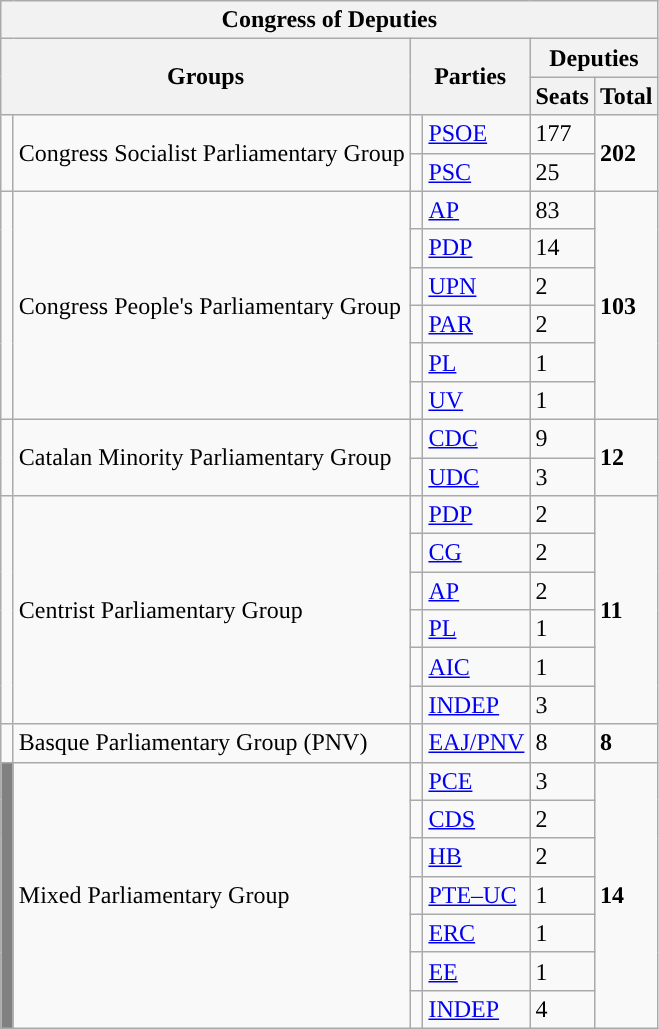<table class="wikitable" style="text-align:left;">
<tr>
<th colspan="6">Congress of Deputies</th>
</tr>
<tr>
<th rowspan="2" colspan="2">Groups</th>
<th rowspan="2" colspan="2">Parties</th>
<th colspan="2">Deputies</th>
</tr>
<tr>
<th>Seats</th>
<th>Total</th>
</tr>
<tr>
<td width="1" rowspan="2"></td>
<td rowspan="2">Congress Socialist Parliamentary Group</td>
<td width="1" style="color:inherit;background:"></td>
<td><a href='#'>PSOE</a></td>
<td>177</td>
<td rowspan="2"><strong>202</strong></td>
</tr>
<tr>
<td style="color:inherit;background:"></td>
<td><a href='#'>PSC</a></td>
<td>25</td>
</tr>
<tr>
<td rowspan="6" style="color:inherit;background:"></td>
<td rowspan="6">Congress People's Parliamentary Group</td>
<td style="color:inherit;background:"></td>
<td><a href='#'>AP</a></td>
<td>83</td>
<td rowspan="6"><strong>103</strong></td>
</tr>
<tr>
<td style="color:inherit;background:"></td>
<td><a href='#'>PDP</a></td>
<td>14</td>
</tr>
<tr>
<td style="color:inherit;background:"></td>
<td><a href='#'>UPN</a></td>
<td>2</td>
</tr>
<tr>
<td style="color:inherit;background:"></td>
<td><a href='#'>PAR</a></td>
<td>2</td>
</tr>
<tr>
<td style="color:inherit;background:"></td>
<td><a href='#'>PL</a></td>
<td>1</td>
</tr>
<tr>
<td style="color:inherit;background:"></td>
<td><a href='#'>UV</a></td>
<td>1</td>
</tr>
<tr>
<td rowspan="2" style="color:inherit;background:"></td>
<td rowspan="2">Catalan Minority Parliamentary Group</td>
<td style="color:inherit;background:"></td>
<td><a href='#'>CDC</a></td>
<td>9</td>
<td rowspan="2"><strong>12</strong></td>
</tr>
<tr>
<td style="color:inherit;background:"></td>
<td><a href='#'>UDC</a></td>
<td>3</td>
</tr>
<tr>
<td rowspan="6" style="color:inherit;background:"></td>
<td rowspan="6">Centrist Parliamentary Group</td>
<td style="color:inherit;background:"></td>
<td><a href='#'>PDP</a></td>
<td>2</td>
<td rowspan="6"><strong>11</strong></td>
</tr>
<tr>
<td style="color:inherit;background:"></td>
<td><a href='#'>CG</a></td>
<td>2</td>
</tr>
<tr>
<td style="color:inherit;background:"></td>
<td><a href='#'>AP</a></td>
<td>2</td>
</tr>
<tr>
<td style="color:inherit;background:"></td>
<td><a href='#'>PL</a></td>
<td>1</td>
</tr>
<tr>
<td style="color:inherit;background:"></td>
<td><a href='#'>AIC</a></td>
<td>1</td>
</tr>
<tr>
<td style="color:inherit;background:"></td>
<td><a href='#'>INDEP</a></td>
<td>3</td>
</tr>
<tr>
<td style="color:inherit;background:"></td>
<td>Basque Parliamentary Group (PNV)</td>
<td style="color:inherit;background:"></td>
<td><a href='#'>EAJ/PNV</a></td>
<td>8</td>
<td><strong>8</strong></td>
</tr>
<tr>
<td rowspan="7" bgcolor="gray"></td>
<td rowspan="7">Mixed Parliamentary Group</td>
<td style="color:inherit;background:"></td>
<td><a href='#'>PCE</a></td>
<td>3</td>
<td rowspan="7"><strong>14</strong></td>
</tr>
<tr>
<td style="color:inherit;background:"></td>
<td><a href='#'>CDS</a></td>
<td>2</td>
</tr>
<tr>
<td style="color:inherit;background:"></td>
<td><a href='#'>HB</a></td>
<td>2</td>
</tr>
<tr>
<td style="color:inherit;background:"></td>
<td><a href='#'>PTE–UC</a></td>
<td>1</td>
</tr>
<tr>
<td style="color:inherit;background:"></td>
<td><a href='#'>ERC</a></td>
<td>1</td>
</tr>
<tr>
<td style="color:inherit;background:"></td>
<td><a href='#'>EE</a></td>
<td>1</td>
</tr>
<tr>
<td style="color:inherit;background:"></td>
<td><a href='#'>INDEP</a></td>
<td>4</td>
</tr>
</table>
